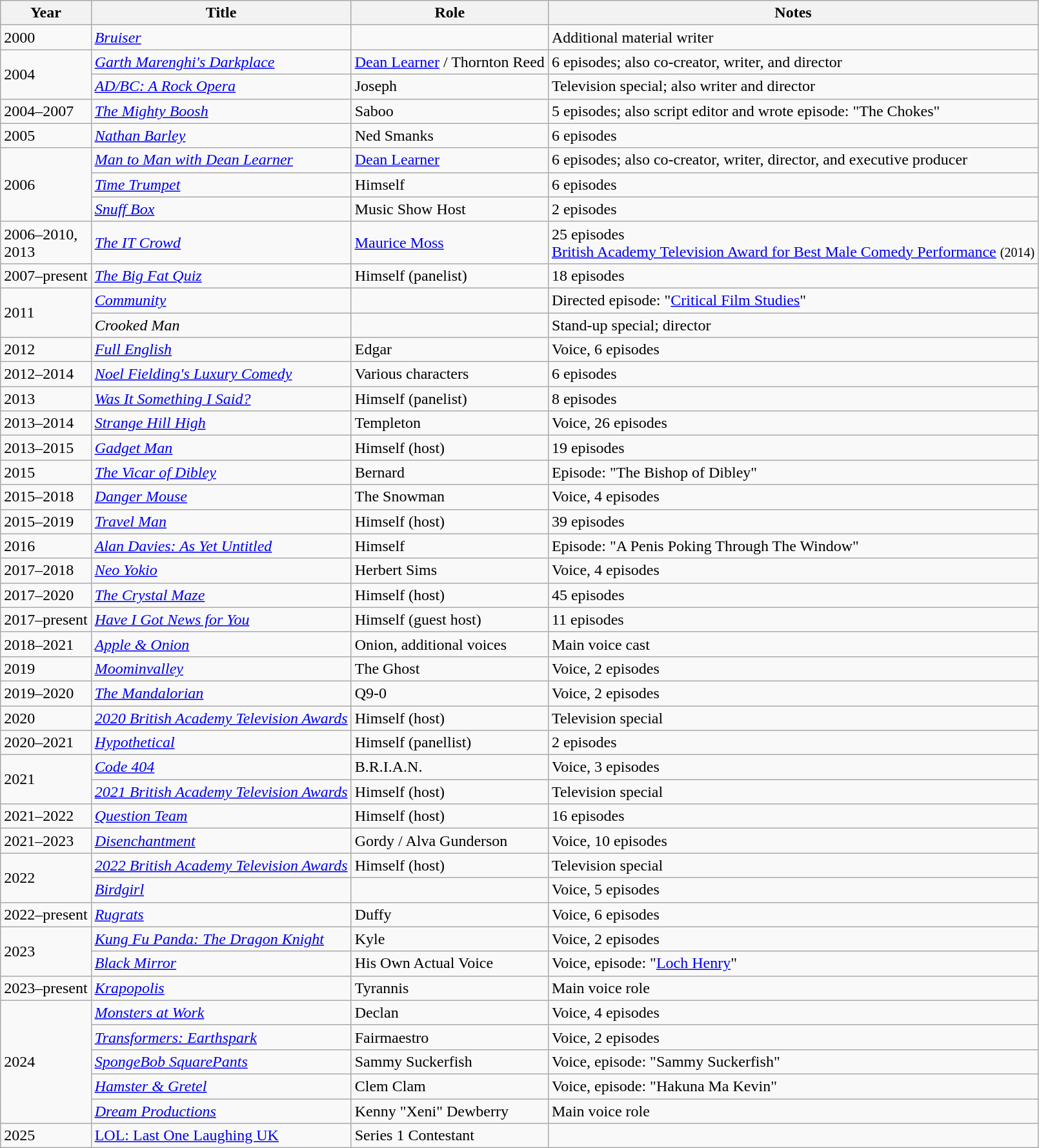<table class="wikitable sortable">
<tr>
<th>Year</th>
<th>Title</th>
<th>Role</th>
<th class="unsortable">Notes</th>
</tr>
<tr>
<td>2000</td>
<td><em><a href='#'>Bruiser</a></em></td>
<td></td>
<td>Additional material writer</td>
</tr>
<tr>
<td rowspan="2">2004</td>
<td><em><a href='#'>Garth Marenghi's Darkplace</a></em></td>
<td><a href='#'>Dean Learner</a> / Thornton Reed</td>
<td>6 episodes; also co-creator, writer, and director</td>
</tr>
<tr>
<td><em><a href='#'>AD/BC: A Rock Opera</a></em></td>
<td>Joseph</td>
<td>Television special; also writer and director</td>
</tr>
<tr>
<td>2004–2007</td>
<td><em><a href='#'>The Mighty Boosh</a></em></td>
<td>Saboo</td>
<td>5 episodes; also script editor and wrote episode: "The Chokes"</td>
</tr>
<tr>
<td>2005</td>
<td><em><a href='#'>Nathan Barley</a></em></td>
<td>Ned Smanks</td>
<td>6 episodes</td>
</tr>
<tr>
<td rowspan="3">2006</td>
<td><em><a href='#'>Man to Man with Dean Learner</a></em></td>
<td><a href='#'>Dean Learner</a></td>
<td>6 episodes; also co-creator, writer, director, and executive producer</td>
</tr>
<tr>
<td><em><a href='#'>Time Trumpet</a></em></td>
<td>Himself</td>
<td>6 episodes</td>
</tr>
<tr>
<td><em><a href='#'>Snuff Box</a></em></td>
<td>Music Show Host</td>
<td>2 episodes</td>
</tr>
<tr>
<td>2006–2010,<br>2013</td>
<td><em><a href='#'>The IT Crowd</a></em></td>
<td><a href='#'>Maurice Moss</a></td>
<td>25 episodes<br><a href='#'>British Academy Television Award for Best Male Comedy Performance</a> <small>(2014)</small></td>
</tr>
<tr>
<td>2007–present</td>
<td><em><a href='#'>The Big Fat Quiz</a></em></td>
<td>Himself (panelist)</td>
<td>18 episodes</td>
</tr>
<tr>
<td rowspan="2">2011</td>
<td><em><a href='#'>Community</a></em></td>
<td></td>
<td>Directed episode: "<a href='#'>Critical Film Studies</a>"</td>
</tr>
<tr>
<td><em>Crooked Man</em></td>
<td></td>
<td>Stand-up special; director</td>
</tr>
<tr>
<td>2012</td>
<td><em><a href='#'>Full English</a></em></td>
<td>Edgar</td>
<td>Voice, 6 episodes</td>
</tr>
<tr>
<td>2012–2014</td>
<td><em><a href='#'>Noel Fielding's Luxury Comedy</a></em></td>
<td>Various characters</td>
<td>6 episodes</td>
</tr>
<tr>
<td>2013</td>
<td><em><a href='#'>Was It Something I Said?</a></em></td>
<td>Himself (panelist)</td>
<td>8 episodes</td>
</tr>
<tr>
<td>2013–2014</td>
<td><em><a href='#'>Strange Hill High</a></em></td>
<td>Templeton</td>
<td>Voice, 26 episodes</td>
</tr>
<tr>
<td>2013–2015</td>
<td><em><a href='#'>Gadget Man</a></em></td>
<td>Himself (host)</td>
<td>19 episodes</td>
</tr>
<tr>
<td>2015</td>
<td><em><a href='#'>The Vicar of Dibley</a></em></td>
<td>Bernard</td>
<td>Episode: "The Bishop of Dibley"</td>
</tr>
<tr>
<td>2015–2018</td>
<td><em><a href='#'>Danger Mouse</a></em></td>
<td>The Snowman</td>
<td>Voice, 4 episodes</td>
</tr>
<tr>
<td>2015–2019</td>
<td><em><a href='#'>Travel Man</a></em></td>
<td>Himself (host)</td>
<td>39 episodes</td>
</tr>
<tr>
<td>2016</td>
<td><em><a href='#'>Alan Davies: As Yet Untitled</a></em></td>
<td>Himself</td>
<td>Episode: "A Penis Poking Through The Window"</td>
</tr>
<tr>
<td>2017–2018</td>
<td><em><a href='#'>Neo Yokio</a></em></td>
<td>Herbert Sims</td>
<td>Voice, 4 episodes</td>
</tr>
<tr>
<td>2017–2020</td>
<td><em><a href='#'>The Crystal Maze</a></em></td>
<td>Himself (host)</td>
<td>45 episodes</td>
</tr>
<tr>
<td>2017–present</td>
<td><em><a href='#'>Have I Got News for You</a></em></td>
<td>Himself (guest host)</td>
<td>11 episodes</td>
</tr>
<tr>
<td>2018–2021</td>
<td><em><a href='#'>Apple & Onion</a></em></td>
<td>Onion, additional voices</td>
<td>Main voice cast</td>
</tr>
<tr>
<td>2019</td>
<td><em><a href='#'>Moominvalley</a></em></td>
<td>The Ghost</td>
<td>Voice, 2 episodes</td>
</tr>
<tr>
<td>2019–2020</td>
<td><em><a href='#'>The Mandalorian</a></em></td>
<td>Q9-0</td>
<td>Voice, 2 episodes</td>
</tr>
<tr>
<td>2020</td>
<td><em><a href='#'>2020 British Academy Television Awards</a></em></td>
<td>Himself (host)</td>
<td>Television special</td>
</tr>
<tr>
<td>2020–2021</td>
<td><a href='#'><em>Hypothetical</em></a></td>
<td>Himself (panellist)</td>
<td>2 episodes</td>
</tr>
<tr>
<td rowspan="2">2021</td>
<td><em><a href='#'>Code 404</a></em></td>
<td>B.R.I.A.N.</td>
<td>Voice, 3 episodes</td>
</tr>
<tr>
<td><em><a href='#'>2021 British Academy Television Awards</a></em></td>
<td>Himself (host)</td>
<td>Television special</td>
</tr>
<tr>
<td>2021–2022</td>
<td><em><a href='#'>Question Team</a></em></td>
<td>Himself (host)</td>
<td>16 episodes</td>
</tr>
<tr>
<td>2021–2023</td>
<td><em><a href='#'>Disenchantment</a></em></td>
<td>Gordy / Alva Gunderson</td>
<td>Voice, 10 episodes</td>
</tr>
<tr>
<td rowspan="2">2022</td>
<td><em><a href='#'>2022 British Academy Television Awards</a></em></td>
<td>Himself (host)</td>
<td>Television special</td>
</tr>
<tr>
<td><em><a href='#'>Birdgirl</a></em></td>
<td></td>
<td>Voice, 5 episodes</td>
</tr>
<tr>
<td>2022–present</td>
<td><em><a href='#'>Rugrats</a></em></td>
<td>Duffy</td>
<td>Voice, 6 episodes</td>
</tr>
<tr>
<td rowspan="2">2023</td>
<td><em><a href='#'>Kung Fu Panda: The Dragon Knight</a></em></td>
<td>Kyle</td>
<td>Voice, 2 episodes</td>
</tr>
<tr>
<td><em><a href='#'>Black Mirror</a></em></td>
<td>His Own Actual Voice</td>
<td>Voice, episode: "<a href='#'>Loch Henry</a>"</td>
</tr>
<tr>
<td>2023–present</td>
<td><em><a href='#'>Krapopolis</a></em></td>
<td>Tyrannis</td>
<td>Main voice role</td>
</tr>
<tr>
<td rowspan="5">2024</td>
<td><em><a href='#'>Monsters at Work</a></em></td>
<td>Declan</td>
<td>Voice, 4 episodes</td>
</tr>
<tr>
<td><em><a href='#'>Transformers: Earthspark</a></em></td>
<td>Fairmaestro</td>
<td>Voice, 2 episodes</td>
</tr>
<tr>
<td><em><a href='#'>SpongeBob SquarePants</a></em></td>
<td>Sammy Suckerfish</td>
<td>Voice, episode: "Sammy Suckerfish"</td>
</tr>
<tr>
<td><em><a href='#'>Hamster & Gretel</a></em></td>
<td>Clem Clam</td>
<td>Voice, episode: "Hakuna Ma Kevin"</td>
</tr>
<tr>
<td><em><a href='#'>Dream Productions</a></em></td>
<td>Kenny "Xeni" Dewberry</td>
<td>Main voice role</td>
</tr>
<tr>
<td>2025</td>
<td><a href='#'>LOL: Last One Laughing UK</a></td>
<td>Series 1 Contestant</td>
</tr>
</table>
